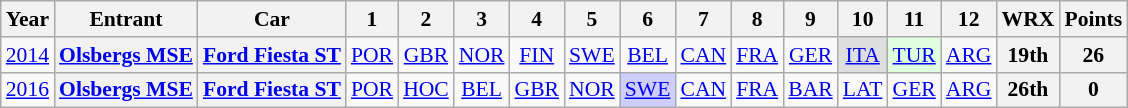<table class="wikitable" border="1" style="text-align:center; font-size:90%;">
<tr valign="top">
<th>Year</th>
<th>Entrant</th>
<th>Car</th>
<th>1</th>
<th>2</th>
<th>3</th>
<th>4</th>
<th>5</th>
<th>6</th>
<th>7</th>
<th>8</th>
<th>9</th>
<th>10</th>
<th>11</th>
<th>12</th>
<th>WRX</th>
<th>Points</th>
</tr>
<tr>
<td><a href='#'>2014</a></td>
<th><a href='#'>Olsbergs MSE</a></th>
<th><a href='#'>Ford Fiesta ST</a></th>
<td><a href='#'>POR</a></td>
<td><a href='#'>GBR</a></td>
<td><a href='#'>NOR</a></td>
<td><a href='#'>FIN</a></td>
<td><a href='#'>SWE</a></td>
<td><a href='#'>BEL</a></td>
<td><a href='#'>CAN</a></td>
<td><a href='#'>FRA</a></td>
<td><a href='#'>GER</a></td>
<td style="background:#DFDFDF;"><a href='#'>ITA</a><br></td>
<td style="background:#DFFFDF;"><a href='#'>TUR</a><br></td>
<td><a href='#'>ARG</a></td>
<th>19th</th>
<th>26</th>
</tr>
<tr>
<td><a href='#'>2016</a></td>
<th><a href='#'>Olsbergs MSE</a></th>
<th><a href='#'>Ford Fiesta ST</a></th>
<td><a href='#'>POR</a></td>
<td><a href='#'>HOC</a></td>
<td><a href='#'>BEL</a></td>
<td><a href='#'>GBR</a></td>
<td><a href='#'>NOR</a></td>
<td style="background:#CFCFFF;"><a href='#'>SWE</a><br></td>
<td><a href='#'>CAN</a></td>
<td><a href='#'>FRA</a></td>
<td><a href='#'>BAR</a></td>
<td><a href='#'>LAT</a></td>
<td><a href='#'>GER</a></td>
<td><a href='#'>ARG</a></td>
<th>26th</th>
<th>0</th>
</tr>
</table>
